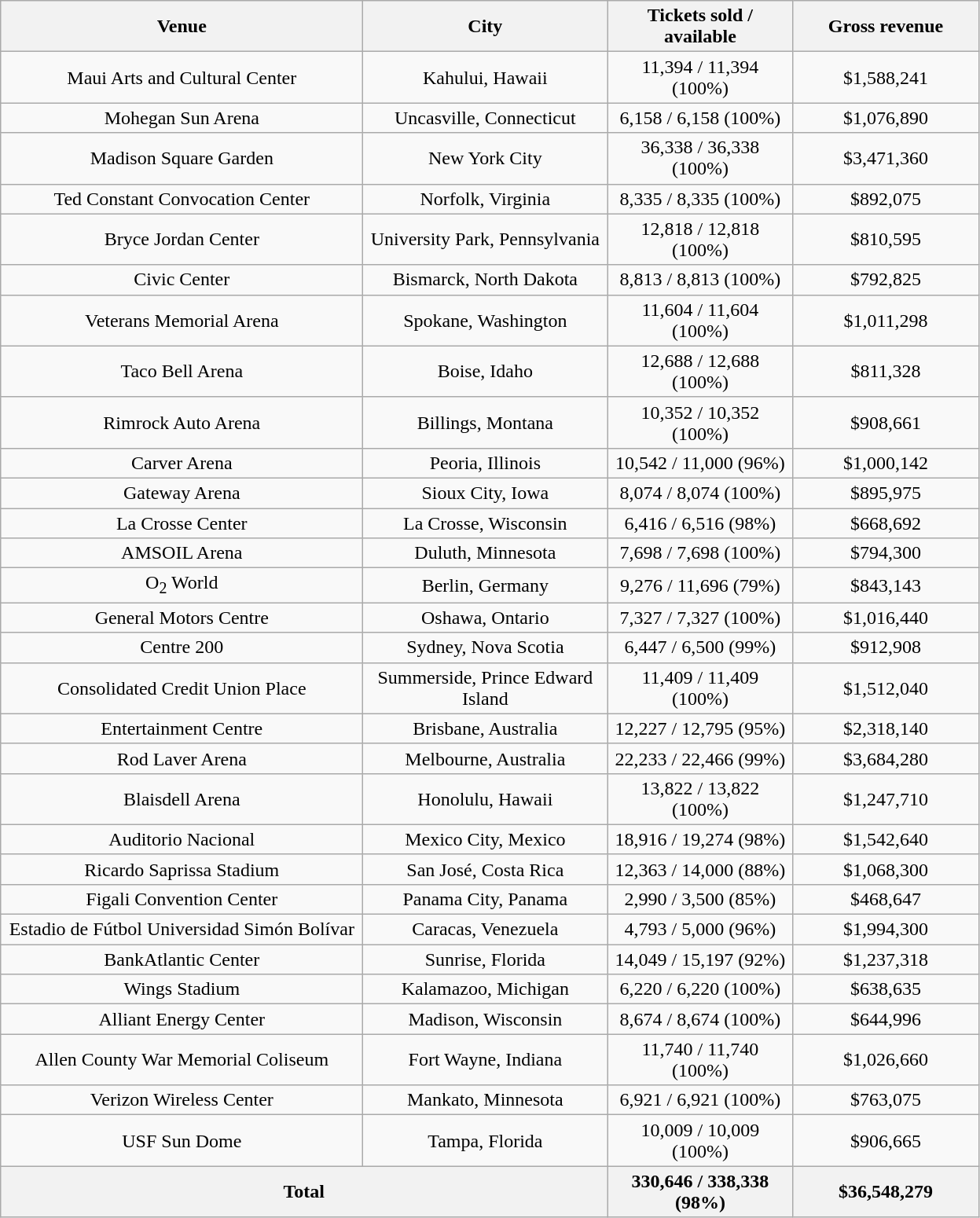<table class="wikitable" style="text-align:center">
<tr>
<th style="width:300px;">Venue</th>
<th style="width:200px;">City</th>
<th style="width:150px;">Tickets sold / available</th>
<th style="width:150px;">Gross revenue</th>
</tr>
<tr>
<td>Maui Arts and Cultural Center</td>
<td>Kahului, Hawaii</td>
<td>11,394 / 11,394 (100%)</td>
<td>$1,588,241</td>
</tr>
<tr>
<td>Mohegan Sun Arena</td>
<td>Uncasville, Connecticut</td>
<td>6,158 / 6,158 (100%)</td>
<td>$1,076,890</td>
</tr>
<tr>
<td>Madison Square Garden</td>
<td>New York City</td>
<td>36,338 / 36,338 (100%)</td>
<td>$3,471,360</td>
</tr>
<tr>
<td>Ted Constant Convocation Center</td>
<td>Norfolk, Virginia</td>
<td>8,335 / 8,335 (100%)</td>
<td>$892,075</td>
</tr>
<tr>
<td>Bryce Jordan Center</td>
<td>University Park, Pennsylvania</td>
<td>12,818 / 12,818 (100%)</td>
<td>$810,595</td>
</tr>
<tr>
<td>Civic Center</td>
<td>Bismarck, North Dakota</td>
<td>8,813 / 8,813 (100%)</td>
<td>$792,825</td>
</tr>
<tr>
<td>Veterans Memorial Arena</td>
<td>Spokane, Washington</td>
<td>11,604 / 11,604 (100%)</td>
<td>$1,011,298</td>
</tr>
<tr>
<td>Taco Bell Arena</td>
<td>Boise, Idaho</td>
<td>12,688 / 12,688 (100%)</td>
<td>$811,328</td>
</tr>
<tr>
<td>Rimrock Auto Arena</td>
<td>Billings, Montana</td>
<td>10,352 / 10,352 (100%)</td>
<td>$908,661</td>
</tr>
<tr>
<td>Carver Arena</td>
<td>Peoria, Illinois</td>
<td>10,542 / 11,000 (96%)</td>
<td>$1,000,142</td>
</tr>
<tr>
<td>Gateway Arena</td>
<td>Sioux City, Iowa</td>
<td>8,074 / 8,074 (100%)</td>
<td>$895,975</td>
</tr>
<tr>
<td>La Crosse Center</td>
<td>La Crosse, Wisconsin</td>
<td>6,416 / 6,516 (98%)</td>
<td>$668,692</td>
</tr>
<tr>
<td>AMSOIL Arena</td>
<td>Duluth, Minnesota</td>
<td>7,698 / 7,698 (100%)</td>
<td>$794,300</td>
</tr>
<tr>
<td>O<sub>2</sub> World</td>
<td>Berlin, Germany</td>
<td>9,276 / 11,696 (79%)</td>
<td>$843,143</td>
</tr>
<tr>
<td>General Motors Centre</td>
<td>Oshawa, Ontario</td>
<td>7,327 / 7,327 (100%)</td>
<td>$1,016,440</td>
</tr>
<tr>
<td>Centre 200</td>
<td>Sydney, Nova Scotia</td>
<td>6,447 / 6,500 (99%)</td>
<td>$912,908</td>
</tr>
<tr>
<td>Consolidated Credit Union Place</td>
<td>Summerside, Prince Edward Island</td>
<td>11,409 / 11,409 (100%)</td>
<td>$1,512,040</td>
</tr>
<tr>
<td>Entertainment Centre</td>
<td>Brisbane, Australia</td>
<td>12,227 / 12,795 (95%)</td>
<td>$2,318,140</td>
</tr>
<tr>
<td>Rod Laver Arena</td>
<td>Melbourne, Australia</td>
<td>22,233 / 22,466 (99%)</td>
<td>$3,684,280</td>
</tr>
<tr>
<td>Blaisdell Arena</td>
<td>Honolulu, Hawaii</td>
<td>13,822 / 13,822 (100%)</td>
<td>$1,247,710</td>
</tr>
<tr>
<td>Auditorio Nacional</td>
<td>Mexico City, Mexico</td>
<td>18,916 / 19,274 (98%)</td>
<td>$1,542,640</td>
</tr>
<tr>
<td>Ricardo Saprissa Stadium</td>
<td>San José, Costa Rica</td>
<td>12,363 / 14,000 (88%)</td>
<td>$1,068,300</td>
</tr>
<tr>
<td>Figali Convention Center</td>
<td>Panama City, Panama</td>
<td>2,990 / 3,500 (85%)</td>
<td>$468,647</td>
</tr>
<tr>
<td>Estadio de Fútbol Universidad Simón Bolívar</td>
<td>Caracas, Venezuela</td>
<td>4,793 / 5,000 (96%)</td>
<td>$1,994,300</td>
</tr>
<tr>
<td>BankAtlantic Center</td>
<td>Sunrise, Florida</td>
<td>14,049 / 15,197 (92%)</td>
<td>$1,237,318</td>
</tr>
<tr>
<td>Wings Stadium</td>
<td>Kalamazoo, Michigan</td>
<td>6,220 / 6,220 (100%)</td>
<td>$638,635</td>
</tr>
<tr>
<td>Alliant Energy Center</td>
<td>Madison, Wisconsin</td>
<td>8,674 / 8,674 (100%)</td>
<td>$644,996</td>
</tr>
<tr>
<td>Allen County War Memorial Coliseum</td>
<td>Fort Wayne, Indiana</td>
<td>11,740 / 11,740 (100%)</td>
<td>$1,026,660</td>
</tr>
<tr>
<td>Verizon Wireless Center</td>
<td>Mankato, Minnesota</td>
<td>6,921 / 6,921 (100%)</td>
<td>$763,075</td>
</tr>
<tr>
<td>USF Sun Dome</td>
<td>Tampa, Florida</td>
<td>10,009 / 10,009 (100%)</td>
<td>$906,665</td>
</tr>
<tr>
<th colspan="2">Total</th>
<th>330,646 / 338,338 (98%)</th>
<th>$36,548,279</th>
</tr>
</table>
